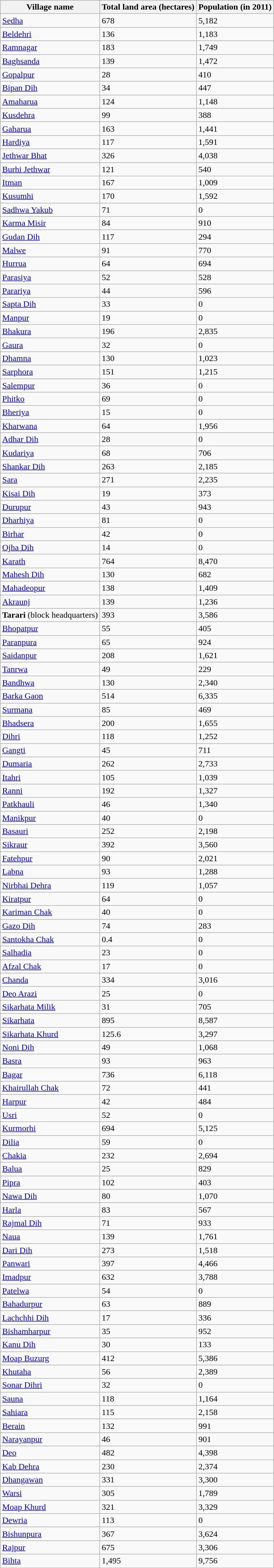<table class="wikitable sortable">
<tr>
<th>Village name</th>
<th>Total land area (hectares)</th>
<th>Population (in 2011)</th>
</tr>
<tr>
<td><a href='#'>Sedha</a></td>
<td>678</td>
<td>5,182</td>
</tr>
<tr>
<td><a href='#'>Beldehri</a></td>
<td>136</td>
<td>1,183</td>
</tr>
<tr>
<td><a href='#'>Ramnagar</a></td>
<td>183</td>
<td>1,749</td>
</tr>
<tr>
<td><a href='#'>Baghsanda</a></td>
<td>139</td>
<td>1,472</td>
</tr>
<tr>
<td><a href='#'>Gopalpur</a></td>
<td>28</td>
<td>410</td>
</tr>
<tr>
<td><a href='#'>Bipan Dih</a></td>
<td>34</td>
<td>447</td>
</tr>
<tr>
<td><a href='#'>Amaharua</a></td>
<td>124</td>
<td>1,148</td>
</tr>
<tr>
<td><a href='#'>Kusdehra</a></td>
<td>99</td>
<td>388</td>
</tr>
<tr>
<td><a href='#'>Gaharua</a></td>
<td>163</td>
<td>1,441</td>
</tr>
<tr>
<td><a href='#'>Hardiya</a></td>
<td>117</td>
<td>1,591</td>
</tr>
<tr>
<td><a href='#'>Jethwar Bhat</a></td>
<td>326</td>
<td>4,038</td>
</tr>
<tr>
<td><a href='#'>Burhi Jethwar</a></td>
<td>121</td>
<td>540</td>
</tr>
<tr>
<td><a href='#'>Itman</a></td>
<td>167</td>
<td>1,009</td>
</tr>
<tr>
<td><a href='#'>Kusumhi</a></td>
<td>170</td>
<td>1,592</td>
</tr>
<tr>
<td><a href='#'>Sadhwa Yakub</a></td>
<td>71</td>
<td>0</td>
</tr>
<tr>
<td><a href='#'>Karma Misir</a></td>
<td>84</td>
<td>910</td>
</tr>
<tr>
<td><a href='#'>Gudan Dih</a></td>
<td>117</td>
<td>294</td>
</tr>
<tr>
<td><a href='#'>Malwe</a></td>
<td>91</td>
<td>770</td>
</tr>
<tr>
<td><a href='#'>Hurrua</a></td>
<td>64</td>
<td>694</td>
</tr>
<tr>
<td><a href='#'>Parasiya</a></td>
<td>52</td>
<td>528</td>
</tr>
<tr>
<td><a href='#'>Parariya</a></td>
<td>44</td>
<td>596</td>
</tr>
<tr>
<td><a href='#'>Sapta Dih</a></td>
<td>33</td>
<td>0</td>
</tr>
<tr>
<td><a href='#'>Manpur</a></td>
<td>19</td>
<td>0</td>
</tr>
<tr>
<td><a href='#'>Bhakura</a></td>
<td>196</td>
<td>2,835</td>
</tr>
<tr>
<td><a href='#'>Gaura</a></td>
<td>32</td>
<td>0</td>
</tr>
<tr>
<td><a href='#'>Dhamna</a></td>
<td>130</td>
<td>1,023</td>
</tr>
<tr>
<td><a href='#'>Sarphora</a></td>
<td>151</td>
<td>1,215</td>
</tr>
<tr>
<td><a href='#'>Salempur</a></td>
<td>36</td>
<td>0</td>
</tr>
<tr>
<td><a href='#'>Phitko</a></td>
<td>69</td>
<td>0</td>
</tr>
<tr>
<td><a href='#'>Bheriya</a></td>
<td>15</td>
<td>0</td>
</tr>
<tr>
<td><a href='#'>Kharwana</a></td>
<td>64</td>
<td>1,956</td>
</tr>
<tr>
<td><a href='#'>Adhar Dih</a></td>
<td>28</td>
<td>0</td>
</tr>
<tr>
<td><a href='#'>Kudariya</a></td>
<td>68</td>
<td>706</td>
</tr>
<tr>
<td><a href='#'>Shankar Dih</a></td>
<td>263</td>
<td>2,185</td>
</tr>
<tr>
<td><a href='#'>Sara</a></td>
<td>271</td>
<td>2,235</td>
</tr>
<tr>
<td><a href='#'>Kisai Dih</a></td>
<td>19</td>
<td>373</td>
</tr>
<tr>
<td><a href='#'>Durupur</a></td>
<td>43</td>
<td>943</td>
</tr>
<tr>
<td><a href='#'>Dharhiya</a></td>
<td>81</td>
<td>0</td>
</tr>
<tr>
<td><a href='#'>Birhar</a></td>
<td>42</td>
<td>0</td>
</tr>
<tr>
<td><a href='#'>Ojha Dih</a></td>
<td>14</td>
<td>0</td>
</tr>
<tr>
<td><a href='#'>Karath</a></td>
<td>764</td>
<td>8,470</td>
</tr>
<tr>
<td><a href='#'>Mahesh Dih</a></td>
<td>130</td>
<td>682</td>
</tr>
<tr>
<td><a href='#'>Mahadeopur</a></td>
<td>138</td>
<td>1,409</td>
</tr>
<tr>
<td><a href='#'>Akraunj</a></td>
<td>139</td>
<td>1,236</td>
</tr>
<tr>
<td><strong>Tarari</strong> (block headquarters)</td>
<td>393</td>
<td>3,586</td>
</tr>
<tr>
<td><a href='#'>Bhopatpur</a></td>
<td>55</td>
<td>405</td>
</tr>
<tr>
<td><a href='#'>Paranpura</a></td>
<td>65</td>
<td>924</td>
</tr>
<tr>
<td><a href='#'>Saidanpur</a></td>
<td>208</td>
<td>1,621</td>
</tr>
<tr>
<td><a href='#'>Tanrwa</a></td>
<td>49</td>
<td>229</td>
</tr>
<tr>
<td><a href='#'>Bandhwa</a></td>
<td>130</td>
<td>2,340</td>
</tr>
<tr>
<td><a href='#'>Barka Gaon</a></td>
<td>514</td>
<td>6,335</td>
</tr>
<tr>
<td><a href='#'>Surmana</a></td>
<td>85</td>
<td>469</td>
</tr>
<tr>
<td><a href='#'>Bhadsera</a></td>
<td>200</td>
<td>1,655</td>
</tr>
<tr>
<td><a href='#'>Dihri</a></td>
<td>118</td>
<td>1,252</td>
</tr>
<tr>
<td><a href='#'>Gangti</a></td>
<td>45</td>
<td>711</td>
</tr>
<tr>
<td><a href='#'>Dumaria</a></td>
<td>262</td>
<td>2,733</td>
</tr>
<tr>
<td><a href='#'>Itahri</a></td>
<td>105</td>
<td>1,039</td>
</tr>
<tr>
<td><a href='#'>Ranni</a></td>
<td>192</td>
<td>1,327</td>
</tr>
<tr>
<td><a href='#'>Patkhauli</a></td>
<td>46</td>
<td>1,340</td>
</tr>
<tr>
<td><a href='#'>Manikpur</a></td>
<td>40</td>
<td>0</td>
</tr>
<tr>
<td><a href='#'>Basauri</a></td>
<td>252</td>
<td>2,198</td>
</tr>
<tr>
<td><a href='#'>Sikraur</a></td>
<td>392</td>
<td>3,560</td>
</tr>
<tr>
<td><a href='#'>Fatehpur</a></td>
<td>90</td>
<td>2,021</td>
</tr>
<tr>
<td><a href='#'>Labna</a></td>
<td>93</td>
<td>1,288</td>
</tr>
<tr>
<td><a href='#'>Nirbhai Dehra</a></td>
<td>119</td>
<td>1,057</td>
</tr>
<tr>
<td><a href='#'>Kiratpur</a></td>
<td>64</td>
<td>0</td>
</tr>
<tr>
<td><a href='#'>Kariman Chak</a></td>
<td>40</td>
<td>0</td>
</tr>
<tr>
<td><a href='#'>Gazo Dih</a></td>
<td>74</td>
<td>283</td>
</tr>
<tr>
<td><a href='#'>Santokha Chak</a></td>
<td>0.4</td>
<td>0</td>
</tr>
<tr>
<td><a href='#'>Salhadia</a></td>
<td>23</td>
<td>0</td>
</tr>
<tr>
<td><a href='#'>Afzal Chak</a></td>
<td>17</td>
<td>0</td>
</tr>
<tr>
<td><a href='#'>Chanda</a></td>
<td>334</td>
<td>3,016</td>
</tr>
<tr>
<td><a href='#'>Deo Arazi</a></td>
<td>25</td>
<td>0</td>
</tr>
<tr>
<td><a href='#'>Sikarhata Milik</a></td>
<td>31</td>
<td>705</td>
</tr>
<tr>
<td><a href='#'>Sikarhata</a></td>
<td>895</td>
<td>8,587</td>
</tr>
<tr>
<td><a href='#'>Sikarhata Khurd</a></td>
<td>125.6</td>
<td>3,297</td>
</tr>
<tr>
<td><a href='#'>Noni Dih</a></td>
<td>49</td>
<td>1,068</td>
</tr>
<tr>
<td><a href='#'>Basra</a></td>
<td>93</td>
<td>963</td>
</tr>
<tr>
<td><a href='#'>Bagar</a></td>
<td>736</td>
<td>6,118</td>
</tr>
<tr>
<td><a href='#'>Khairullah Chak</a></td>
<td>72</td>
<td>441</td>
</tr>
<tr>
<td><a href='#'>Harpur</a></td>
<td>42</td>
<td>484</td>
</tr>
<tr>
<td><a href='#'>Usri</a></td>
<td>52</td>
<td>0</td>
</tr>
<tr>
<td><a href='#'>Kurmorhi</a></td>
<td>694</td>
<td>5,125</td>
</tr>
<tr>
<td><a href='#'>Dilia</a></td>
<td>59</td>
<td>0</td>
</tr>
<tr>
<td><a href='#'>Chakia</a></td>
<td>232</td>
<td>2,694</td>
</tr>
<tr>
<td><a href='#'>Balua</a></td>
<td>25</td>
<td>829</td>
</tr>
<tr>
<td><a href='#'>Pipra</a></td>
<td>102</td>
<td>403</td>
</tr>
<tr>
<td><a href='#'>Nawa Dih</a></td>
<td>80</td>
<td>1,070</td>
</tr>
<tr>
<td><a href='#'>Harla</a></td>
<td>83</td>
<td>567</td>
</tr>
<tr>
<td><a href='#'>Rajmal Dih</a></td>
<td>71</td>
<td>933</td>
</tr>
<tr>
<td><a href='#'>Naua</a></td>
<td>139</td>
<td>1,761</td>
</tr>
<tr>
<td><a href='#'>Dari Dih</a></td>
<td>273</td>
<td>1,518</td>
</tr>
<tr>
<td><a href='#'>Panwari</a></td>
<td>397</td>
<td>4,466</td>
</tr>
<tr>
<td><a href='#'>Imadpur</a></td>
<td>632</td>
<td>3,788</td>
</tr>
<tr>
<td><a href='#'>Patelwa</a></td>
<td>54</td>
<td>0</td>
</tr>
<tr>
<td><a href='#'>Bahadurpur</a></td>
<td>63</td>
<td>889</td>
</tr>
<tr>
<td><a href='#'>Lachchhi Dih</a></td>
<td>17</td>
<td>336</td>
</tr>
<tr>
<td><a href='#'>Bishamharpur</a></td>
<td>35</td>
<td>952</td>
</tr>
<tr>
<td><a href='#'>Kanu Dih</a></td>
<td>30</td>
<td>133</td>
</tr>
<tr>
<td><a href='#'>Moap Buzurg</a></td>
<td>412</td>
<td>5,386</td>
</tr>
<tr>
<td><a href='#'>Khutaha</a></td>
<td>56</td>
<td>2,389</td>
</tr>
<tr>
<td><a href='#'>Sonar Dihri</a></td>
<td>32</td>
<td>0</td>
</tr>
<tr>
<td><a href='#'>Sauna</a></td>
<td>118</td>
<td>1,164</td>
</tr>
<tr>
<td><a href='#'>Sahiara</a></td>
<td>115</td>
<td>2,158</td>
</tr>
<tr>
<td><a href='#'>Berain</a></td>
<td>132</td>
<td>991</td>
</tr>
<tr>
<td><a href='#'>Narayanpur</a></td>
<td>46</td>
<td>901</td>
</tr>
<tr>
<td><a href='#'>Deo</a></td>
<td>482</td>
<td>4,398</td>
</tr>
<tr>
<td><a href='#'>Kab Dehra</a></td>
<td>230</td>
<td>2,374</td>
</tr>
<tr>
<td><a href='#'>Dhangawan</a></td>
<td>331</td>
<td>3,300</td>
</tr>
<tr>
<td><a href='#'>Warsi</a></td>
<td>305</td>
<td>1,789</td>
</tr>
<tr>
<td><a href='#'>Moap Khurd</a></td>
<td>321</td>
<td>3,329</td>
</tr>
<tr>
<td><a href='#'>Dewria</a></td>
<td>113</td>
<td>0</td>
</tr>
<tr>
<td><a href='#'>Bishunpura</a></td>
<td>367</td>
<td>3,624</td>
</tr>
<tr>
<td><a href='#'>Rajpur</a></td>
<td>675</td>
<td>3,306</td>
</tr>
<tr>
<td><a href='#'>Bihta</a></td>
<td>1,495</td>
<td>9,756</td>
</tr>
</table>
